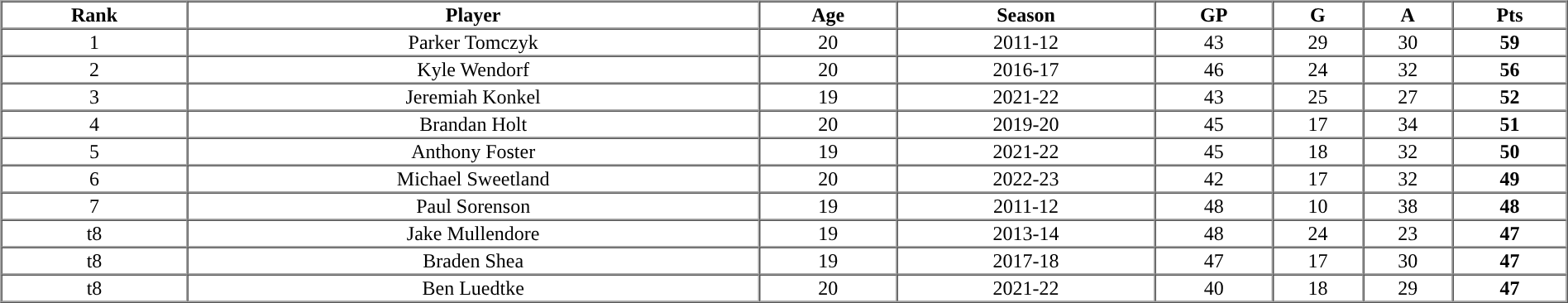<table cellpadding="1" border="1" cellspacing="0" width="100%">
<tr>
<th>Rank</th>
<th>Player</th>
<th>Age</th>
<th>Season</th>
<th>GP</th>
<th>G</th>
<th>A</th>
<th>Pts</th>
</tr>
<tr>
</tr>
<tr align="center">
<td>1</td>
<td>Parker Tomczyk</td>
<td>20</td>
<td>2011-12</td>
<td>43</td>
<td>29</td>
<td>30</td>
<td><strong>59</strong></td>
</tr>
<tr>
</tr>
<tr align="center">
<td>2</td>
<td>Kyle Wendorf</td>
<td>20</td>
<td>2016-17</td>
<td>46</td>
<td>24</td>
<td>32</td>
<td><strong>56</strong></td>
</tr>
<tr align="center">
<td>3</td>
<td>Jeremiah Konkel</td>
<td>19</td>
<td>2021-22</td>
<td>43</td>
<td>25</td>
<td>27</td>
<td><strong>52</strong></td>
</tr>
<tr align="center">
<td>4</td>
<td>Brandan Holt</td>
<td>20</td>
<td>2019-20</td>
<td>45</td>
<td>17</td>
<td>34</td>
<td><strong>51</strong></td>
</tr>
<tr align="center">
<td>5</td>
<td>Anthony Foster</td>
<td>19</td>
<td>2021-22</td>
<td>45</td>
<td>18</td>
<td>32</td>
<td><strong>50</strong></td>
</tr>
<tr align="center">
<td>6</td>
<td>Michael Sweetland</td>
<td>20</td>
<td>2022-23</td>
<td>42</td>
<td>17</td>
<td>32</td>
<td><strong>49</strong></td>
</tr>
<tr align="center">
<td>7</td>
<td>Paul Sorenson</td>
<td>19</td>
<td>2011-12</td>
<td>48</td>
<td>10</td>
<td>38</td>
<td><strong>48</strong></td>
</tr>
<tr align="center">
<td>t8</td>
<td>Jake Mullendore</td>
<td>19</td>
<td>2013-14</td>
<td>48</td>
<td>24</td>
<td>23</td>
<td><strong>47</strong></td>
</tr>
<tr align="center">
<td>t8</td>
<td>Braden Shea</td>
<td>19</td>
<td>2017-18</td>
<td>47</td>
<td>17</td>
<td>30</td>
<td><strong>47</strong></td>
</tr>
<tr align="center">
<td>t8</td>
<td>Ben Luedtke</td>
<td>20</td>
<td>2021-22</td>
<td>40</td>
<td>18</td>
<td>29</td>
<td><strong>47</strong></td>
</tr>
</table>
